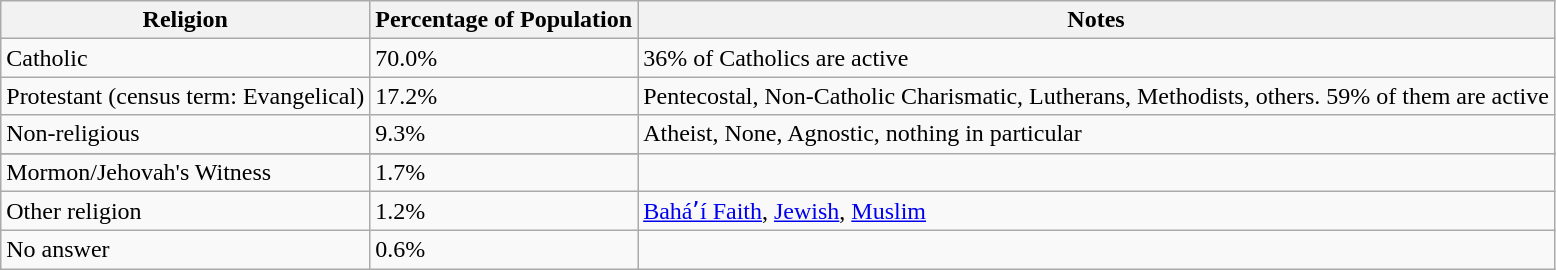<table class="wikitable">
<tr>
<th>Religion</th>
<th>Percentage of Population</th>
<th>Notes</th>
</tr>
<tr>
<td>Catholic</td>
<td>70.0%</td>
<td>36% of Catholics are active</td>
</tr>
<tr>
<td>Protestant (census term: Evangelical)</td>
<td>17.2%</td>
<td>Pentecostal, Non-Catholic Charismatic, Lutherans, Methodists, others. 59% of them are active</td>
</tr>
<tr>
<td>Non-religious</td>
<td>9.3%</td>
<td>Atheist, None, Agnostic, nothing in particular</td>
</tr>
<tr>
</tr>
<tr>
<td>Mormon/Jehovah's Witness</td>
<td>1.7%</td>
</tr>
<tr>
<td>Other religion</td>
<td>1.2%</td>
<td><a href='#'>Baháʼí Faith</a>, <a href='#'>Jewish</a>, <a href='#'>Muslim</a></td>
</tr>
<tr>
<td>No answer</td>
<td>0.6%</td>
<td></td>
</tr>
</table>
